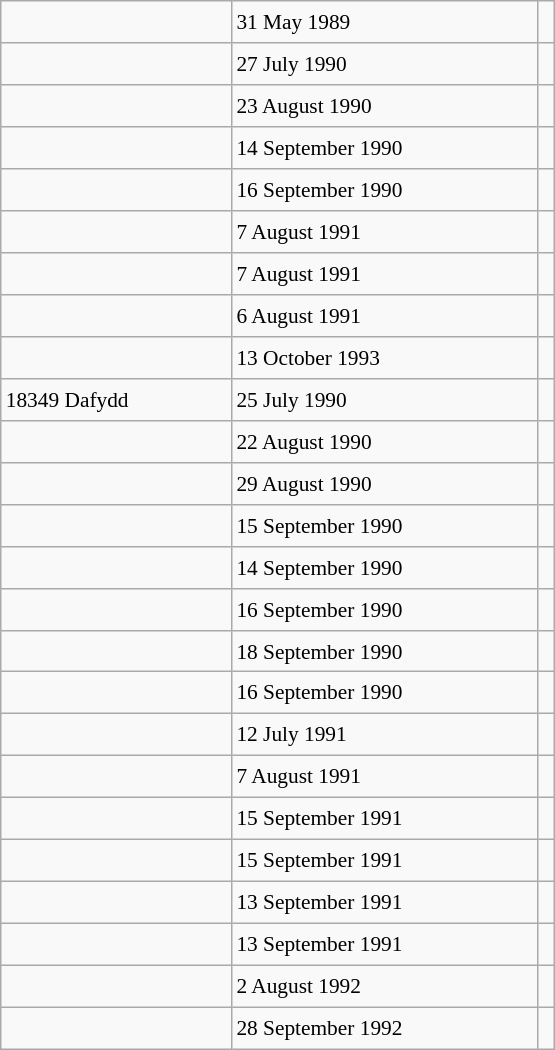<table class="wikitable" style="font-size: 89%; float: left; width: 26em; margin-right: 1em; height: 700px">
<tr>
<td></td>
<td>31 May 1989</td>
<td></td>
</tr>
<tr>
<td></td>
<td>27 July 1990</td>
<td></td>
</tr>
<tr>
<td></td>
<td>23 August 1990</td>
<td></td>
</tr>
<tr>
<td></td>
<td>14 September 1990</td>
<td></td>
</tr>
<tr>
<td></td>
<td>16 September 1990</td>
<td></td>
</tr>
<tr>
<td></td>
<td>7 August 1991</td>
<td></td>
</tr>
<tr>
<td></td>
<td>7 August 1991</td>
<td></td>
</tr>
<tr>
<td></td>
<td>6 August 1991</td>
<td></td>
</tr>
<tr>
<td></td>
<td>13 October 1993</td>
<td></td>
</tr>
<tr>
<td>18349 Dafydd</td>
<td>25 July 1990</td>
<td></td>
</tr>
<tr>
<td></td>
<td>22 August 1990</td>
<td></td>
</tr>
<tr>
<td></td>
<td>29 August 1990</td>
<td></td>
</tr>
<tr>
<td></td>
<td>15 September 1990</td>
<td></td>
</tr>
<tr>
<td></td>
<td>14 September 1990</td>
<td></td>
</tr>
<tr>
<td></td>
<td>16 September 1990</td>
<td></td>
</tr>
<tr>
<td></td>
<td>18 September 1990</td>
<td></td>
</tr>
<tr>
<td></td>
<td>16 September 1990</td>
<td></td>
</tr>
<tr>
<td></td>
<td>12 July 1991</td>
<td></td>
</tr>
<tr>
<td></td>
<td>7 August 1991</td>
<td></td>
</tr>
<tr>
<td></td>
<td>15 September 1991</td>
<td></td>
</tr>
<tr>
<td></td>
<td>15 September 1991</td>
<td></td>
</tr>
<tr>
<td></td>
<td>13 September 1991</td>
<td></td>
</tr>
<tr>
<td></td>
<td>13 September 1991</td>
<td></td>
</tr>
<tr>
<td></td>
<td>2 August 1992</td>
<td></td>
</tr>
<tr>
<td></td>
<td>28 September 1992</td>
<td></td>
</tr>
</table>
